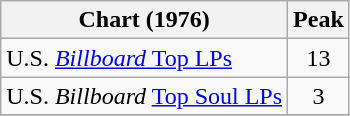<table class="wikitable">
<tr>
<th>Chart (1976)</th>
<th>Peak<br></th>
</tr>
<tr>
<td>U.S. <a href='#'><em>Billboard</em> Top LPs</a></td>
<td align="center">13</td>
</tr>
<tr>
<td>U.S. <em>Billboard</em> <a href='#'>Top Soul LPs</a></td>
<td align="center">3</td>
</tr>
<tr>
</tr>
</table>
